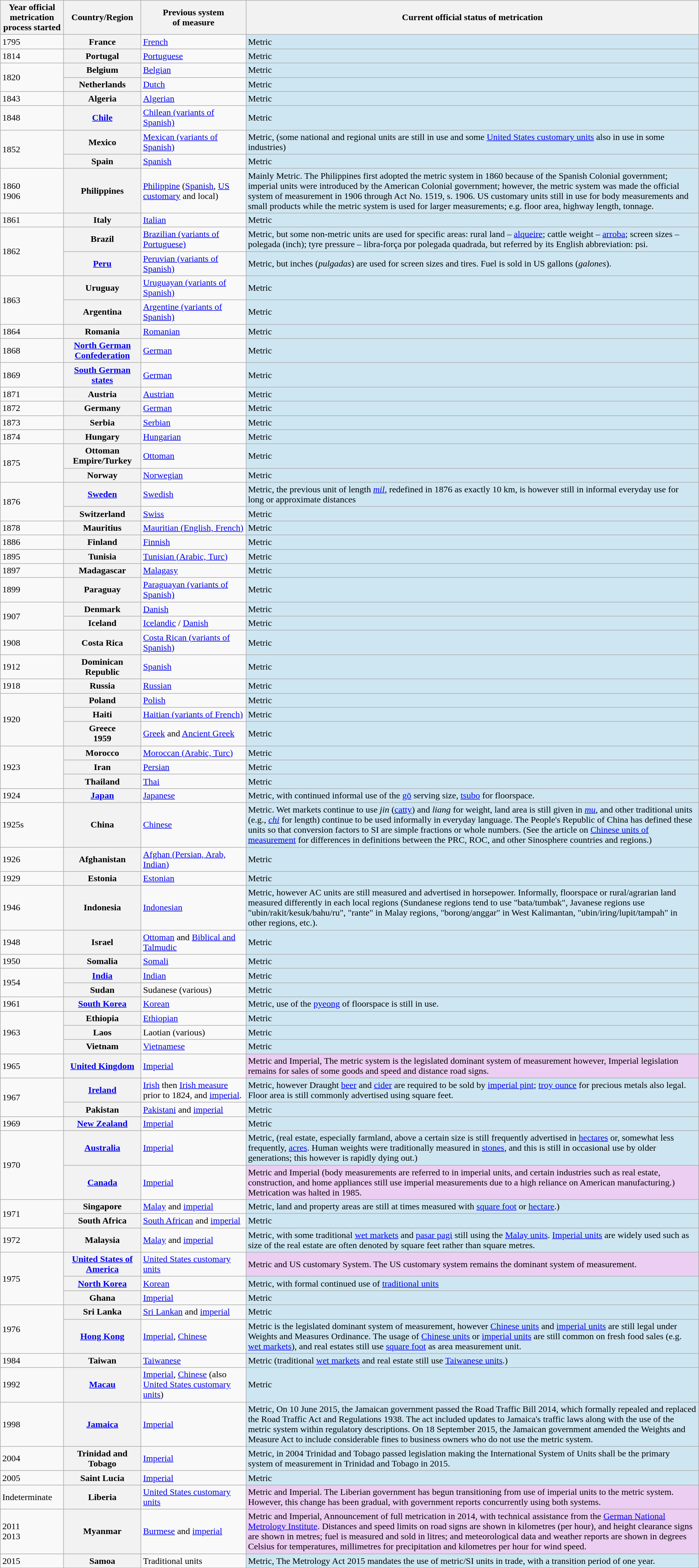<table class="wikitable sortable plainrowheaders">
<tr>
<th scope="col">Year official metrication<br> process started</th>
<th scope="col">Country/Region</th>
<th scope="col" width=180>Previous system<br>of measure</th>
<th scope="col" class=unsortable>Current official status of metrication</th>
</tr>
<tr>
<td>1795</td>
<th scope="row">France</th>
<td><a href='#'>French</a></td>
<td bgcolor="#CEE6F2" data-sort-value="1blue">Metric</td>
</tr>
<tr>
<td>1814</td>
<th scope="row">Portugal</th>
<td><a href='#'>Portuguese</a></td>
<td bgcolor="#CEE6F2" data-sort-value="1blue">Metric</td>
</tr>
<tr>
<td rowspan="2">1820</td>
<th scope="row">Belgium</th>
<td><a href='#'>Belgian</a></td>
<td bgcolor="#CEE6F2" data-sort-value="1blue">Metric</td>
</tr>
<tr>
<th scope="row">Netherlands</th>
<td><a href='#'>Dutch</a></td>
<td bgcolor="#CEE6F2" data-sort-value="1blue">Metric</td>
</tr>
<tr>
<td>1843</td>
<th scope="row">Algeria</th>
<td><a href='#'>Algerian</a></td>
<td bgcolor="#CEE6F2" data-sort-value="1blue">Metric</td>
</tr>
<tr>
<td>1848</td>
<th scope="row"><a href='#'>Chile</a></th>
<td><a href='#'>Chilean (variants of Spanish)</a></td>
<td bgcolor="#CEE6F2" data-sort-value="1blue">Metric</td>
</tr>
<tr>
<td rowspan="2">1852</td>
<th scope="row">Mexico</th>
<td><a href='#'>Mexican (variants of Spanish)</a></td>
<td bgcolor="#CEE6F2" data-sort-value="1blue">Metric, (some national and regional units are still in use and some <a href='#'>United States customary units</a> also in use in some industries)</td>
</tr>
<tr>
<th scope="row">Spain</th>
<td><a href='#'>Spanish</a></td>
<td bgcolor="#CEE6F2" data-sort-value="1blue">Metric</td>
</tr>
<tr>
<td>1860<br>1906</td>
<th scope="row">Philippines</th>
<td><a href='#'>Philippine</a> (<a href='#'>Spanish</a>, <a href='#'>US customary</a> and local)</td>
<td bgcolor="#CEE6F2" data-sort-value="1blue">Mainly Metric. The Philippines first adopted the metric system in 1860 because of the Spanish Colonial government; imperial units were introduced by the American Colonial government; however, the metric system was made the official system of measurement in 1906 through Act No. 1519, s. 1906. US customary units still in use for body measurements and small products while the metric system is used for larger measurements; e.g. floor area, highway length, tonnage.</td>
</tr>
<tr>
<td>1861</td>
<th scope="row">Italy</th>
<td><a href='#'>Italian</a></td>
<td bgcolor="#CEE6F2" data-sort-value="1blue">Metric</td>
</tr>
<tr>
<td rowspan="2">1862</td>
<th scope="row">Brazil</th>
<td><a href='#'>Brazilian (variants of Portuguese)</a></td>
<td bgcolor="#CEE6F2" data-sort-value="1blue">Metric, but some non-metric units are used for specific areas: rural land – <a href='#'>alqueire</a>; cattle weight – <a href='#'>arroba</a>; screen sizes – polegada (inch); tyre pressure – libra-força por polegada quadrada, but referred by its English abbreviation: psi.</td>
</tr>
<tr>
<th scope="row"><a href='#'>Peru</a></th>
<td><a href='#'>Peruvian (variants of Spanish)</a></td>
<td bgcolor="#CEE6F2" data-sort-value="1blue">Metric, but inches (<em>pulgadas</em>) are used for screen sizes and tires. Fuel is sold in US gallons (<em>galones</em>).</td>
</tr>
<tr>
<td rowspan="2">1863</td>
<th scope="row">Uruguay</th>
<td><a href='#'>Uruguayan (variants of Spanish)</a></td>
<td bgcolor="#CEE6F2" data-sort-value="1blue">Metric</td>
</tr>
<tr>
<th scope="row">Argentina</th>
<td><a href='#'>Argentine (variants of Spanish)</a></td>
<td bgcolor="#CEE6F2" data-sort-value="1blue">Metric</td>
</tr>
<tr>
<td>1864</td>
<th scope="row">Romania</th>
<td><a href='#'>Romanian</a></td>
<td bgcolor="#CEE6F2" data-sort-value="1blue">Metric</td>
</tr>
<tr>
<td>1868</td>
<th scope="row" data-sort-value="Germany"><a href='#'>North German Confederation</a></th>
<td><a href='#'>German</a></td>
<td bgcolor="#CEE6F2" data-sort-value="1blue">Metric</td>
</tr>
<tr>
<td>1869</td>
<th scope="row" data-sort-value="Germany"><a href='#'>South German states</a></th>
<td><a href='#'>German</a></td>
<td bgcolor="#CEE6F2" data-sort-value="1blue">Metric</td>
</tr>
<tr>
<td>1871</td>
<th scope="row">Austria</th>
<td><a href='#'>Austrian</a></td>
<td bgcolor="#CEE6F2" data-sort-value="1blue">Metric</td>
</tr>
<tr>
<td>1872</td>
<th scope="row">Germany</th>
<td><a href='#'>German</a></td>
<td bgcolor="#CEE6F2" data-sort-value="1blue">Metric</td>
</tr>
<tr>
<td>1873</td>
<th scope="row">Serbia</th>
<td><a href='#'>Serbian</a></td>
<td bgcolor="#CEE6F2" data-sort-value="1blue">Metric</td>
</tr>
<tr>
<td>1874</td>
<th scope="row">Hungary</th>
<td><a href='#'>Hungarian</a></td>
<td bgcolor="#CEE6F2" data-sort-value="1blue">Metric</td>
</tr>
<tr>
<td rowspan="2">1875</td>
<th scope="row" data-sort-value="Turkey">Ottoman Empire/Turkey</th>
<td><a href='#'>Ottoman</a></td>
<td bgcolor="#CEE6F2" data-sort-value="1blue">Metric</td>
</tr>
<tr>
<th scope="row">Norway</th>
<td><a href='#'>Norwegian</a></td>
<td bgcolor="#CEE6F2" data-sort-value="1blue">Metric</td>
</tr>
<tr>
<td rowspan="2">1876</td>
<th scope="row"><a href='#'>Sweden</a></th>
<td><a href='#'>Swedish</a></td>
<td bgcolor="#CEE6F2" data-sort-value="1blue">Metric, the previous unit of length <em><a href='#'>mil</a></em>, redefined in 1876 as exactly 10 km, is however still in informal everyday use for long or approximate distances</td>
</tr>
<tr>
<th scope="row">Switzerland</th>
<td><a href='#'>Swiss</a></td>
<td bgcolor="#CEE6F2" data-sort-value="1blue">Metric</td>
</tr>
<tr>
<td>1878</td>
<th scope="row">Mauritius</th>
<td><a href='#'>Mauritian (English, French)</a></td>
<td bgcolor="#CEE6F2" data-sort-value="1blue">Metric</td>
</tr>
<tr>
<td>1886</td>
<th scope="row">Finland</th>
<td><a href='#'>Finnish</a></td>
<td bgcolor="#CEE6F2" data-sort-value="1blue">Metric</td>
</tr>
<tr>
<td>1895</td>
<th scope="row">Tunisia</th>
<td><a href='#'>Tunisian (Arabic, Turc)</a></td>
<td bgcolor="#CEE6F2" data-sort-value="1blue">Metric</td>
</tr>
<tr>
<td>1897</td>
<th scope="row">Madagascar</th>
<td><a href='#'>Malagasy</a></td>
<td bgcolor="#CEE6F2" data-sort-value="1blue">Metric</td>
</tr>
<tr>
<td>1899</td>
<th scope="row">Paraguay</th>
<td><a href='#'>Paraguayan (variants of Spanish)</a></td>
<td bgcolor="#CEE6F2" data-sort-value="1blue">Metric</td>
</tr>
<tr>
<td rowspan="2">1907</td>
<th scope="row">Denmark</th>
<td><a href='#'>Danish</a></td>
<td bgcolor="#CEE6F2" data-sort-value="1blue">Metric</td>
</tr>
<tr>
<th scope="row">Iceland</th>
<td><a href='#'>Icelandic</a> / <a href='#'>Danish</a></td>
<td bgcolor="#CEE6F2" data-sort-value="1blue">Metric</td>
</tr>
<tr>
<td>1908</td>
<th scope="row">Costa Rica</th>
<td><a href='#'>Costa Rican (variants of Spanish)</a></td>
<td bgcolor="#CEE6F2" data-sort-value="1blue">Metric</td>
</tr>
<tr>
<td>1912</td>
<th scope="row">Dominican Republic</th>
<td><a href='#'>Spanish</a></td>
<td bgcolor="#CEE6F2" data-sort-value="1blue">Metric</td>
</tr>
<tr>
<td>1918</td>
<th scope="row">Russia</th>
<td><a href='#'>Russian</a></td>
<td bgcolor="#CEE6F2" data-sort-value="1blue">Metric</td>
</tr>
<tr>
<td rowspan="3">1920</td>
<th scope="row">Poland</th>
<td><a href='#'>Polish</a></td>
<td bgcolor="#CEE6F2" data-sort-value="1blue">Metric</td>
</tr>
<tr>
<th scope="row">Haiti</th>
<td><a href='#'>Haitian (variants of French)</a></td>
<td bgcolor="#CEE6F2" data-sort-value="1blue">Metric</td>
</tr>
<tr>
<th scope="row">Greece<br>1959</th>
<td><a href='#'>Greek</a> and <a href='#'>Ancient Greek</a></td>
<td bgcolor="#CEE6F2" data-sort-value="1blue">Metric</td>
</tr>
<tr>
<td rowspan="3">1923</td>
<th scope="row">Morocco</th>
<td><a href='#'>Moroccan (Arabic, Turc)</a></td>
<td bgcolor="#CEE6F2" data-sort-value="1blue">Metric</td>
</tr>
<tr>
<th scope="row">Iran</th>
<td><a href='#'>Persian</a></td>
<td bgcolor="#CEE6F2" data-sort-value="1blue">Metric</td>
</tr>
<tr>
<th scope="row">Thailand</th>
<td><a href='#'>Thai</a></td>
<td bgcolor="#CEE6F2" data-sort-value="1blue">Metric</td>
</tr>
<tr>
<td>1924</td>
<th scope="row"><a href='#'>Japan</a></th>
<td><a href='#'>Japanese</a></td>
<td bgcolor="#CEE6F2" data-sort-value="1blue">Metric, with continued informal use of the <a href='#'>gō</a> serving size, <a href='#'>tsubo</a> for floorspace.</td>
</tr>
<tr>
<td>1925s</td>
<th scope="row">China</th>
<td><a href='#'>Chinese</a></td>
<td bgcolor="#CEE6F2" data-sort-value="1blue">Metric.  Wet markets continue to use <em>jin</em> (<a href='#'>catty</a>) and <em>liang</em> for weight, land area is still given in <em><a href='#'>mu</a></em>, and other traditional units (e.g., <em><a href='#'>chi</a></em> for length) continue to be used informally in everyday language. The People's Republic of China has defined these units so that conversion factors to SI are simple fractions or whole numbers.  (See the article on <a href='#'>Chinese units of measurement</a> for differences in definitions between the PRC, ROC, and other Sinosphere countries and regions.)</td>
</tr>
<tr>
<td>1926</td>
<th scope="row">Afghanistan</th>
<td><a href='#'>Afghan (Persian, Arab, Indian)</a></td>
<td bgcolor="#CEE6F2" data-sort-value="1blue">Metric</td>
</tr>
<tr>
<td>1929</td>
<th scope="row">Estonia</th>
<td><a href='#'>Estonian</a></td>
<td bgcolor="#CEE6F2" data-sort-value="1blue">Metric</td>
</tr>
<tr>
<td>1946</td>
<th scope="row">Indonesia</th>
<td><a href='#'>Indonesian</a></td>
<td bgcolor="#CEE6F2" data-sort-value="1blue">Metric, however AC units are still measured and advertised in horsepower. Informally, floorspace or rural/agrarian land measured differently in each local regions (Sundanese regions tend to use "bata/tumbak", Javanese regions use "ubin/rakit/kesuk/bahu/ru", "rante" in Malay regions, "borong/anggar" in West Kalimantan, "ubin/iring/lupit/tampah" in other regions, etc.).</td>
</tr>
<tr>
<td>1948</td>
<th scope="row">Israel</th>
<td><a href='#'>Ottoman</a> and <a href='#'>Biblical and Talmudic</a></td>
<td bgcolor="#CEE6F2" data-sort-value="1blue">Metric</td>
</tr>
<tr>
<td>1950</td>
<th scope="row">Somalia</th>
<td><a href='#'>Somali</a></td>
<td bgcolor="#CEE6F2" data-sort-value="1blue">Metric</td>
</tr>
<tr>
<td rowspan="2">1954</td>
<th scope="row"><a href='#'>India</a></th>
<td><a href='#'>Indian</a></td>
<td bgcolor="#CEE6F2" data-sort-value="1blue">Metric</td>
</tr>
<tr>
<th scope="row">Sudan</th>
<td>Sudanese (various)</td>
<td bgcolor="#CEE6F2" data-sort-value="1blue">Metric</td>
</tr>
<tr>
<td>1961</td>
<th scope="row"><a href='#'>South Korea</a></th>
<td><a href='#'>Korean</a></td>
<td bgcolor="#CEE6F2" data-sort-value="1blue">Metric, use of the <a href='#'>pyeong</a> of floorspace is still in use.</td>
</tr>
<tr>
<td rowspan="3">1963</td>
<th scope="row">Ethiopia</th>
<td><a href='#'>Ethiopian</a></td>
<td bgcolor="#CEE6F2" data-sort-value="1blue">Metric</td>
</tr>
<tr>
<th scope="row">Laos</th>
<td>Laotian (various)</td>
<td bgcolor="#CEE6F2" data-sort-value="1blue">Metric</td>
</tr>
<tr>
<th scope="row">Vietnam</th>
<td><a href='#'>Vietnamese</a></td>
<td bgcolor="#CEE6F2" data-sort-value="1blue">Metric</td>
</tr>
<tr>
<td>1965</td>
<th scope="row"><a href='#'>United Kingdom</a></th>
<td><a href='#'>Imperial</a></td>
<td bgcolor="#ECCEF2" data-sort-value="3purple">Metric and Imperial, The metric system is the legislated dominant system of measurement however, Imperial legislation remains for sales of some goods and speed and distance road signs.</td>
</tr>
<tr>
<td rowspan="2">1967</td>
<th scope="row"><a href='#'>Ireland</a></th>
<td><a href='#'>Irish</a> then <a href='#'>Irish measure</a> prior to 1824, and <a href='#'>imperial</a>.</td>
<td bgcolor="#CEE6F2" data-sort-value="1blue">Metric, however Draught <a href='#'>beer</a> and <a href='#'>cider</a> are required to be sold by <a href='#'>imperial pint</a>; <a href='#'>troy ounce</a> for precious metals also legal. Floor area is still commonly advertised using square feet.</td>
</tr>
<tr>
<th scope="row">Pakistan</th>
<td><a href='#'>Pakistani</a> and <a href='#'>imperial</a></td>
<td bgcolor="#CEE6F2" data-sort-value="1blue">Metric</td>
</tr>
<tr>
<td>1969</td>
<th scope="row"><a href='#'>New Zealand</a></th>
<td><a href='#'>Imperial</a></td>
<td bgcolor="#CEE6F2" data-sort-value="1blue">Metric</td>
</tr>
<tr>
<td rowspan="2">1970</td>
<th scope="row"><a href='#'>Australia</a></th>
<td><a href='#'>Imperial</a></td>
<td bgcolor="#CEE6F2" data-sort-value="1blue">Metric, (real estate, especially farmland, above a certain size is still frequently advertised in <a href='#'>hectares</a> or, somewhat less frequently, <a href='#'>acres</a>. Human weights were traditionally measured in <a href='#'>stones</a>, and this is still in occasional use by older generations; this however is rapidly dying out.)</td>
</tr>
<tr>
<th scope="row"><a href='#'>Canada</a></th>
<td><a href='#'>Imperial</a></td>
<td bgcolor="#ECCEF2" data-sort-value="3purple">Metric and Imperial (body measurements are referred to in imperial units, and certain industries such as real estate, construction, and home appliances still use imperial measurements due to a high reliance on American manufacturing.) Metrication was halted in 1985.</td>
</tr>
<tr>
<td rowspan="2">1971</td>
<th scope="row">Singapore</th>
<td><a href='#'>Malay</a> and <a href='#'>imperial</a></td>
<td bgcolor="#CEE6F2" data-sort-value="1blue">Metric, land and property areas are still at times measured with <a href='#'>square foot</a> or <a href='#'>hectare</a>.)</td>
</tr>
<tr>
<th scope="row">South Africa</th>
<td><a href='#'>South African</a> and <a href='#'>imperial</a></td>
<td bgcolor="#CEE6F2" data-sort-value="1blue">Metric</td>
</tr>
<tr>
<td>1972</td>
<th scope="row">Malaysia</th>
<td><a href='#'>Malay</a> and <a href='#'>imperial</a></td>
<td bgcolor="#CEE6F2" data-sort-value="1blue">Metric, with some traditional <a href='#'>wet markets</a> and <a href='#'>pasar pagi</a> still using the <a href='#'>Malay units</a>. <a href='#'>Imperial units</a> are widely used such as size of the real estate are often denoted by square feet rather than square metres.</td>
</tr>
<tr>
<td rowspan="3">1975</td>
<th scope="row"><a href='#'>United States of America</a></th>
<td><a href='#'>United States customary units</a></td>
<td bgcolor="#ECCEF2" data-sort-value="3purple">Metric and US customary System. The US customary system remains the dominant system of measurement.</td>
</tr>
<tr>
<th scope="row"><a href='#'>North Korea</a></th>
<td><a href='#'>Korean</a></td>
<td bgcolor="#CEE6F2" data-sort-value="1blue">Metric, with formal continued use of <a href='#'>traditional units</a></td>
</tr>
<tr>
<th scope="row">Ghana</th>
<td><a href='#'>Imperial</a></td>
<td bgcolor="#CEE6F2" data-sort-value="1blue">Metric</td>
</tr>
<tr>
<td rowspan="2">1976</td>
<th scope="row">Sri Lanka</th>
<td><a href='#'>Sri Lankan</a> and <a href='#'>imperial</a></td>
<td bgcolor="#CEE6F2" data-sort-value="1blue">Metric</td>
</tr>
<tr>
<th scope="row"><a href='#'>Hong Kong</a></th>
<td><a href='#'>Imperial</a>, <a href='#'>Chinese</a></td>
<td bgcolor="#CEE6F2" data-sort-value="1blue">Metric is the legislated dominant system of measurement, however <a href='#'>Chinese units</a> and <a href='#'>imperial units</a> are still legal under Weights and Measures Ordinance. The usage of <a href='#'>Chinese units</a> or <a href='#'>imperial units</a> are still common on fresh food sales (e.g. <a href='#'>wet markets</a>), and real estates still use <a href='#'>square foot</a> as area measurement unit.</td>
</tr>
<tr>
<td>1984</td>
<th scope="row">Taiwan</th>
<td><a href='#'>Taiwanese</a></td>
<td bgcolor="#CEE6F2" data-sort-value="1blue">Metric (traditional <a href='#'>wet markets</a> and real estate still use <a href='#'>Taiwanese units</a>.)</td>
</tr>
<tr>
<td>1992</td>
<th scope="row"><a href='#'>Macau</a></th>
<td><a href='#'>Imperial</a>, <a href='#'>Chinese</a> (also <a href='#'>United States customary units</a>)</td>
<td bgcolor="#CEE6F2" data-sort-value="1blue">Metric</td>
</tr>
<tr>
<td>1998</td>
<th scope="row"><a href='#'>Jamaica</a></th>
<td><a href='#'>Imperial</a></td>
<td bgcolor="#CEE6F2" data-sort-value="1blue">Metric, On 10 June 2015, the Jamaican government passed the Road Traffic Bill 2014, which formally repealed and replaced the Road Traffic Act and Regulations 1938. The act included updates to Jamaica's traffic laws along with the use of the metric system within regulatory descriptions. On 18 September 2015, the Jamaican government amended the Weights and Measure Act to include considerable fines to business owners who do not use the metric system.</td>
</tr>
<tr>
<td>2004</td>
<th scope="row">Trinidad and Tobago</th>
<td><a href='#'>Imperial</a></td>
<td bgcolor="#CEE6F2" data-sort-value="1blue">Metric, in 2004 Trinidad and Tobago passed legislation making the International System of Units shall be the primary system of measurement in Trinidad and Tobago in 2015.</td>
</tr>
<tr>
<td>2005</td>
<th scope="row">Saint Lucia</th>
<td><a href='#'>Imperial</a></td>
<td bgcolor="#CEE6F2" data-sort-value="1blue">Metric</td>
</tr>
<tr>
<td data-sort-value="9999">Indeterminate</td>
<th scope="row">Liberia</th>
<td><a href='#'>United States customary units</a></td>
<td bgcolor="#ECCEF2" data-sort-value="3purple">Metric and Imperial. The Liberian government has begun transitioning from use of imperial units to the metric system.  However, this change has been gradual, with government reports concurrently using both systems.</td>
</tr>
<tr>
<td data-sort-value="2013">2011<br>2013</td>
<th scope="row">Myanmar</th>
<td><a href='#'>Burmese</a> and <a href='#'>imperial</a></td>
<td bgcolor="#ECCEF2" data-sort-value="3purple">Metric and Imperial,  Announcement of full metrication in 2014, with technical assistance from the <a href='#'>German National Metrology Institute</a>. Distances and speed limits on road signs are shown in kilometres (per hour), and height clearance signs are shown in metres; fuel is measured and sold in litres; and meteorological data and weather reports are shown in degrees Celsius for temperatures, millimetres for precipitation and kilometres per hour for wind speed.</td>
</tr>
<tr>
<td>2015</td>
<th scope="row">Samoa</th>
<td>Traditional units</td>
<td bgcolor="#CEE6F2" data-sort-value="1blue">Metric, The Metrology Act 2015 mandates the use of metric/SI units in trade, with a transition period of one year.</td>
</tr>
</table>
